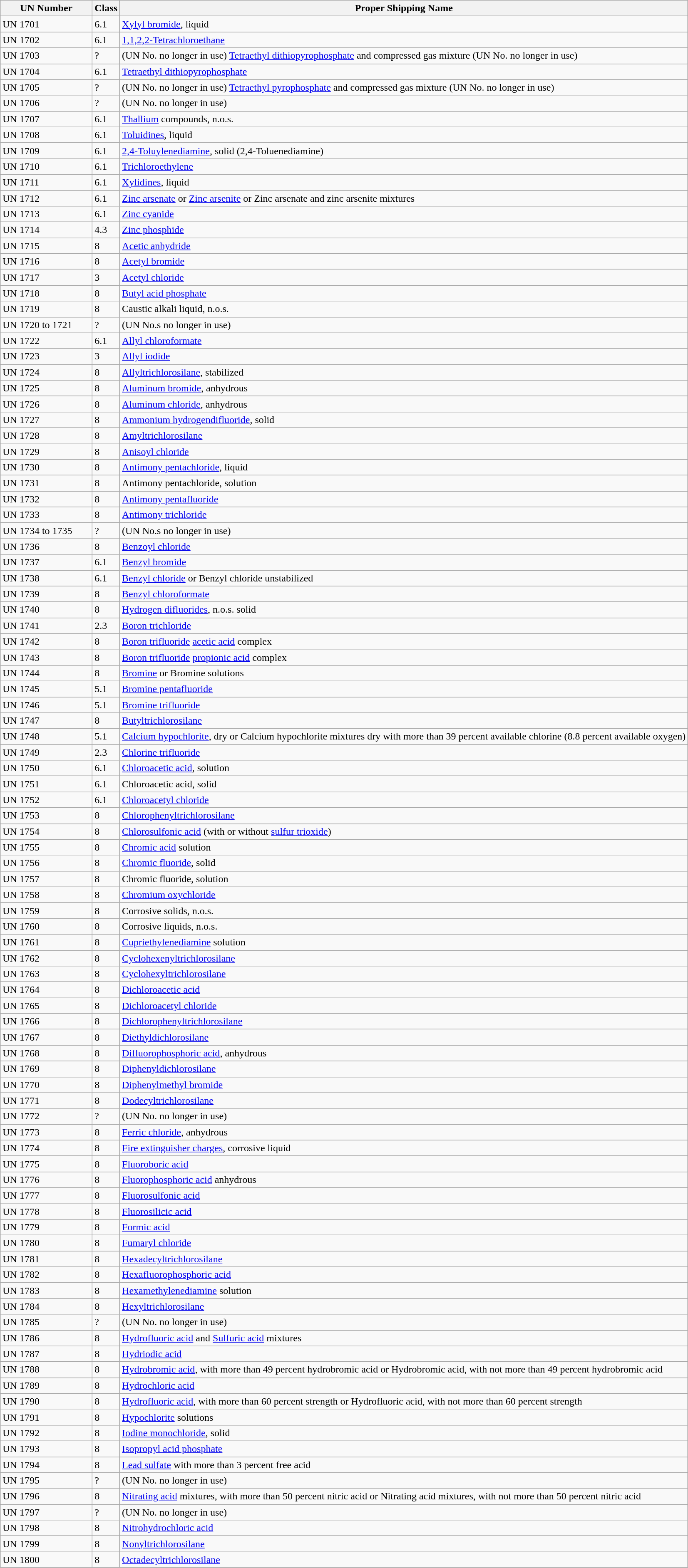<table class="wikitable">
<tr>
<th width="140px">UN Number</th>
<th>Class</th>
<th>Proper Shipping Name</th>
</tr>
<tr>
<td>UN 1701</td>
<td>6.1</td>
<td><a href='#'>Xylyl bromide</a>, liquid</td>
</tr>
<tr>
<td>UN 1702</td>
<td>6.1</td>
<td><a href='#'>1,1,2,2-Tetrachloroethane</a></td>
</tr>
<tr>
<td>UN 1703</td>
<td>?</td>
<td>(UN No. no longer in use) <a href='#'>Tetraethyl dithiopyrophosphate</a> and compressed gas mixture (UN No. no longer in use)</td>
</tr>
<tr>
<td>UN 1704</td>
<td>6.1</td>
<td><a href='#'>Tetraethyl dithiopyrophosphate</a></td>
</tr>
<tr>
<td>UN 1705</td>
<td>?</td>
<td>(UN No. no longer in use) <a href='#'>Tetraethyl pyrophosphate</a> and compressed gas mixture (UN No. no longer in use)</td>
</tr>
<tr>
<td>UN 1706</td>
<td>?</td>
<td>(UN No. no longer in use)</td>
</tr>
<tr>
<td>UN 1707</td>
<td>6.1</td>
<td><a href='#'>Thallium</a> compounds, n.o.s.</td>
</tr>
<tr>
<td>UN 1708</td>
<td>6.1</td>
<td><a href='#'>Toluidines</a>, liquid</td>
</tr>
<tr>
<td>UN 1709</td>
<td>6.1</td>
<td><a href='#'>2,4-Toluylenediamine</a>, solid (2,4-Toluenediamine)</td>
</tr>
<tr>
<td>UN 1710</td>
<td>6.1</td>
<td><a href='#'>Trichloroethylene</a></td>
</tr>
<tr>
<td>UN 1711</td>
<td>6.1</td>
<td><a href='#'>Xylidines</a>, liquid</td>
</tr>
<tr>
<td>UN 1712</td>
<td>6.1</td>
<td><a href='#'>Zinc arsenate</a> or <a href='#'>Zinc arsenite</a> or Zinc arsenate and zinc arsenite mixtures</td>
</tr>
<tr>
<td>UN 1713</td>
<td>6.1</td>
<td><a href='#'>Zinc cyanide</a></td>
</tr>
<tr>
<td>UN 1714</td>
<td>4.3</td>
<td><a href='#'>Zinc phosphide</a></td>
</tr>
<tr>
<td>UN 1715</td>
<td>8</td>
<td><a href='#'>Acetic anhydride</a></td>
</tr>
<tr>
<td>UN 1716</td>
<td>8</td>
<td><a href='#'>Acetyl bromide</a></td>
</tr>
<tr>
<td>UN 1717</td>
<td>3</td>
<td><a href='#'>Acetyl chloride</a></td>
</tr>
<tr>
<td>UN 1718</td>
<td>8</td>
<td><a href='#'>Butyl acid phosphate</a></td>
</tr>
<tr>
<td>UN 1719</td>
<td>8</td>
<td>Caustic alkali liquid, n.o.s.</td>
</tr>
<tr>
<td>UN 1720 to 1721</td>
<td>?</td>
<td>(UN No.s no longer in use)</td>
</tr>
<tr>
<td>UN 1722</td>
<td>6.1</td>
<td><a href='#'>Allyl chloroformate</a></td>
</tr>
<tr>
<td>UN 1723</td>
<td>3</td>
<td><a href='#'>Allyl iodide</a></td>
</tr>
<tr>
<td>UN 1724</td>
<td>8</td>
<td><a href='#'>Allyltrichlorosilane</a>, stabilized</td>
</tr>
<tr>
<td>UN 1725</td>
<td>8</td>
<td><a href='#'>Aluminum bromide</a>, anhydrous</td>
</tr>
<tr>
<td>UN 1726</td>
<td>8</td>
<td><a href='#'>Aluminum chloride</a>, anhydrous</td>
</tr>
<tr>
<td>UN 1727</td>
<td>8</td>
<td><a href='#'>Ammonium hydrogendifluoride</a>, solid</td>
</tr>
<tr>
<td>UN 1728</td>
<td>8</td>
<td><a href='#'>Amyltrichlorosilane</a></td>
</tr>
<tr>
<td>UN 1729</td>
<td>8</td>
<td><a href='#'>Anisoyl chloride</a></td>
</tr>
<tr>
<td>UN 1730</td>
<td>8</td>
<td><a href='#'>Antimony pentachloride</a>, liquid</td>
</tr>
<tr>
<td>UN 1731</td>
<td>8</td>
<td>Antimony pentachloride, solution</td>
</tr>
<tr>
<td>UN 1732</td>
<td>8</td>
<td><a href='#'>Antimony pentafluoride</a></td>
</tr>
<tr>
<td>UN 1733</td>
<td>8</td>
<td><a href='#'>Antimony trichloride</a></td>
</tr>
<tr>
<td>UN 1734 to 1735</td>
<td>?</td>
<td>(UN No.s no longer in use)</td>
</tr>
<tr>
<td>UN 1736</td>
<td>8</td>
<td><a href='#'>Benzoyl chloride</a></td>
</tr>
<tr>
<td>UN 1737</td>
<td>6.1</td>
<td><a href='#'>Benzyl bromide</a></td>
</tr>
<tr>
<td>UN 1738</td>
<td>6.1</td>
<td><a href='#'>Benzyl chloride</a> or Benzyl chloride unstabilized</td>
</tr>
<tr>
<td>UN 1739</td>
<td>8</td>
<td><a href='#'>Benzyl chloroformate</a></td>
</tr>
<tr>
<td>UN 1740</td>
<td>8</td>
<td><a href='#'>Hydrogen difluorides</a>, n.o.s. solid</td>
</tr>
<tr>
<td>UN 1741</td>
<td>2.3</td>
<td><a href='#'>Boron trichloride</a></td>
</tr>
<tr>
<td>UN 1742</td>
<td>8</td>
<td><a href='#'>Boron trifluoride</a> <a href='#'>acetic acid</a> complex</td>
</tr>
<tr>
<td>UN 1743</td>
<td>8</td>
<td><a href='#'>Boron trifluoride</a> <a href='#'>propionic acid</a> complex</td>
</tr>
<tr>
<td>UN 1744</td>
<td>8</td>
<td><a href='#'>Bromine</a> or Bromine solutions</td>
</tr>
<tr>
<td>UN 1745</td>
<td>5.1</td>
<td><a href='#'>Bromine pentafluoride</a></td>
</tr>
<tr>
<td>UN 1746</td>
<td>5.1</td>
<td><a href='#'>Bromine trifluoride</a></td>
</tr>
<tr>
<td>UN 1747</td>
<td>8</td>
<td><a href='#'>Butyltrichlorosilane</a></td>
</tr>
<tr>
<td>UN 1748</td>
<td>5.1</td>
<td><a href='#'>Calcium hypochlorite</a>, dry or Calcium hypochlorite mixtures dry with more than 39 percent available chlorine (8.8 percent available oxygen)</td>
</tr>
<tr>
<td>UN 1749</td>
<td>2.3</td>
<td><a href='#'>Chlorine trifluoride</a></td>
</tr>
<tr>
<td>UN 1750</td>
<td>6.1</td>
<td><a href='#'>Chloroacetic acid</a>, solution</td>
</tr>
<tr>
<td>UN 1751</td>
<td>6.1</td>
<td>Chloroacetic acid, solid</td>
</tr>
<tr>
<td>UN 1752</td>
<td>6.1</td>
<td><a href='#'>Chloroacetyl chloride</a></td>
</tr>
<tr>
<td>UN 1753</td>
<td>8</td>
<td><a href='#'>Chlorophenyltrichlorosilane</a></td>
</tr>
<tr>
<td>UN 1754</td>
<td>8</td>
<td><a href='#'>Chlorosulfonic acid</a> (with or without <a href='#'>sulfur trioxide</a>)</td>
</tr>
<tr>
<td>UN 1755</td>
<td>8</td>
<td><a href='#'>Chromic acid</a> solution</td>
</tr>
<tr>
<td>UN 1756</td>
<td>8</td>
<td><a href='#'>Chromic fluoride</a>, solid</td>
</tr>
<tr>
<td>UN 1757</td>
<td>8</td>
<td>Chromic fluoride, solution</td>
</tr>
<tr>
<td>UN 1758</td>
<td>8</td>
<td><a href='#'>Chromium oxychloride</a></td>
</tr>
<tr>
<td>UN 1759</td>
<td>8</td>
<td>Corrosive solids, n.o.s.</td>
</tr>
<tr>
<td>UN 1760</td>
<td>8</td>
<td>Corrosive liquids, n.o.s.</td>
</tr>
<tr>
<td>UN 1761</td>
<td>8</td>
<td><a href='#'>Cupriethylenediamine</a> solution</td>
</tr>
<tr>
<td>UN 1762</td>
<td>8</td>
<td><a href='#'>Cyclohexenyltrichlorosilane</a></td>
</tr>
<tr>
<td>UN 1763</td>
<td>8</td>
<td><a href='#'>Cyclohexyltrichlorosilane</a></td>
</tr>
<tr>
<td>UN 1764</td>
<td>8</td>
<td><a href='#'>Dichloroacetic acid</a></td>
</tr>
<tr>
<td>UN 1765</td>
<td>8</td>
<td><a href='#'>Dichloroacetyl chloride</a></td>
</tr>
<tr>
<td>UN 1766</td>
<td>8</td>
<td><a href='#'>Dichlorophenyltrichlorosilane</a></td>
</tr>
<tr>
<td>UN 1767</td>
<td>8</td>
<td><a href='#'>Diethyldichlorosilane</a></td>
</tr>
<tr>
<td>UN 1768</td>
<td>8</td>
<td><a href='#'>Difluorophosphoric acid</a>, anhydrous</td>
</tr>
<tr>
<td>UN 1769</td>
<td>8</td>
<td><a href='#'>Diphenyldichlorosilane</a></td>
</tr>
<tr>
<td>UN 1770</td>
<td>8</td>
<td><a href='#'>Diphenylmethyl bromide</a></td>
</tr>
<tr>
<td>UN 1771</td>
<td>8</td>
<td><a href='#'>Dodecyltrichlorosilane</a></td>
</tr>
<tr>
<td>UN 1772</td>
<td>?</td>
<td>(UN No. no longer in use)</td>
</tr>
<tr>
<td>UN 1773</td>
<td>8</td>
<td><a href='#'>Ferric chloride</a>, anhydrous</td>
</tr>
<tr>
<td>UN 1774</td>
<td>8</td>
<td><a href='#'>Fire extinguisher charges</a>, corrosive liquid</td>
</tr>
<tr>
<td>UN 1775</td>
<td>8</td>
<td><a href='#'>Fluoroboric acid</a></td>
</tr>
<tr>
<td>UN 1776</td>
<td>8</td>
<td><a href='#'>Fluorophosphoric acid</a> anhydrous</td>
</tr>
<tr>
<td>UN 1777</td>
<td>8</td>
<td><a href='#'>Fluorosulfonic acid</a></td>
</tr>
<tr>
<td>UN 1778</td>
<td>8</td>
<td><a href='#'>Fluorosilicic acid</a></td>
</tr>
<tr>
<td>UN 1779</td>
<td>8</td>
<td><a href='#'>Formic acid</a></td>
</tr>
<tr>
<td>UN 1780</td>
<td>8</td>
<td><a href='#'>Fumaryl chloride</a></td>
</tr>
<tr>
<td>UN 1781</td>
<td>8</td>
<td><a href='#'>Hexadecyltrichlorosilane</a></td>
</tr>
<tr>
<td>UN 1782</td>
<td>8</td>
<td><a href='#'>Hexafluorophosphoric acid</a></td>
</tr>
<tr>
<td>UN 1783</td>
<td>8</td>
<td><a href='#'>Hexamethylenediamine</a> solution</td>
</tr>
<tr>
<td>UN 1784</td>
<td>8</td>
<td><a href='#'>Hexyltrichlorosilane</a></td>
</tr>
<tr>
<td>UN 1785</td>
<td>?</td>
<td>(UN No. no longer in use)</td>
</tr>
<tr>
<td>UN 1786</td>
<td>8</td>
<td><a href='#'>Hydrofluoric acid</a> and <a href='#'>Sulfuric acid</a> mixtures</td>
</tr>
<tr>
<td>UN 1787</td>
<td>8</td>
<td><a href='#'>Hydriodic acid</a></td>
</tr>
<tr>
<td>UN 1788</td>
<td>8</td>
<td><a href='#'>Hydrobromic acid</a>, with more than 49 percent hydrobromic acid or Hydrobromic acid, with not more than 49 percent hydrobromic acid</td>
</tr>
<tr>
<td>UN 1789</td>
<td>8</td>
<td><a href='#'>Hydrochloric acid</a></td>
</tr>
<tr>
<td>UN 1790</td>
<td>8</td>
<td><a href='#'>Hydrofluoric acid</a>, with more than 60 percent strength or Hydrofluoric acid, with not more than 60 percent strength</td>
</tr>
<tr>
<td>UN 1791</td>
<td>8</td>
<td><a href='#'>Hypochlorite</a> solutions</td>
</tr>
<tr>
<td>UN 1792</td>
<td>8</td>
<td><a href='#'>Iodine monochloride</a>, solid</td>
</tr>
<tr>
<td>UN 1793</td>
<td>8</td>
<td><a href='#'>Isopropyl acid phosphate</a></td>
</tr>
<tr>
<td>UN 1794</td>
<td>8</td>
<td><a href='#'>Lead sulfate</a> with more than 3 percent free acid</td>
</tr>
<tr>
<td>UN 1795</td>
<td>?</td>
<td>(UN No. no longer in use)</td>
</tr>
<tr>
<td>UN 1796</td>
<td>8</td>
<td><a href='#'>Nitrating acid</a> mixtures, with more than 50 percent nitric acid or Nitrating acid mixtures, with not more than 50 percent nitric acid</td>
</tr>
<tr>
<td>UN 1797</td>
<td>?</td>
<td>(UN No. no longer in use)</td>
</tr>
<tr>
<td>UN 1798</td>
<td>8</td>
<td><a href='#'>Nitrohydrochloric acid</a></td>
</tr>
<tr>
<td>UN 1799</td>
<td>8</td>
<td><a href='#'>Nonyltrichlorosilane</a></td>
</tr>
<tr>
<td>UN 1800</td>
<td>8</td>
<td><a href='#'>Octadecyltrichlorosilane</a></td>
</tr>
</table>
